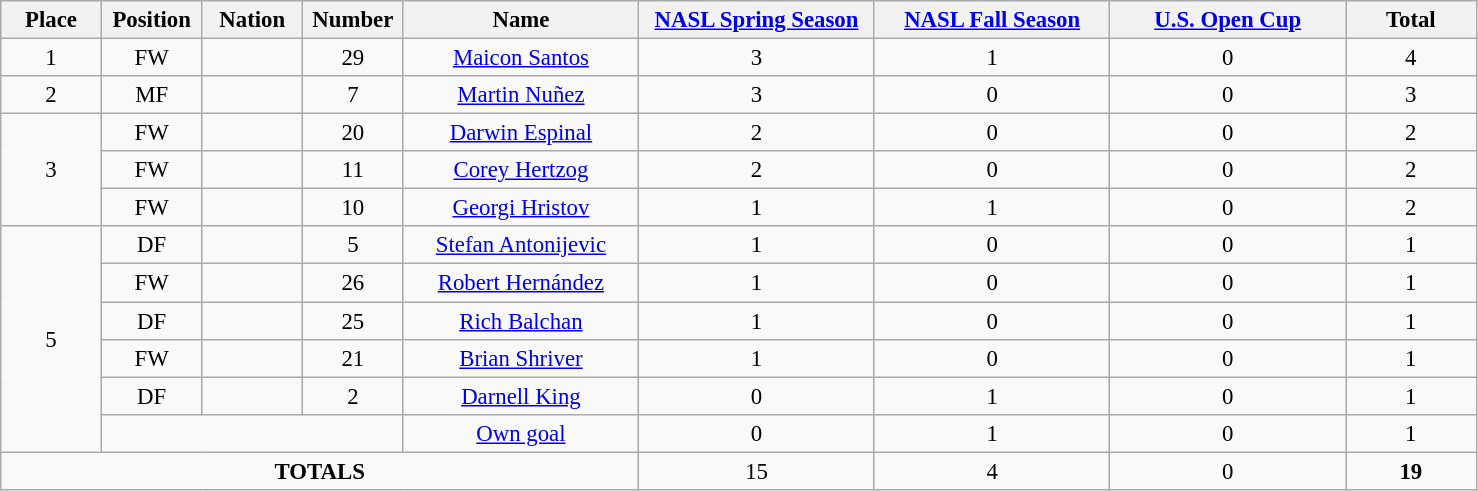<table class="wikitable" style="font-size: 95%; text-align: center;">
<tr>
<th width=60>Place</th>
<th width=60>Position</th>
<th width=60>Nation</th>
<th width=60>Number</th>
<th width=150>Name</th>
<th width=150><a href='#'>NASL Spring Season</a></th>
<th width=150><a href='#'>NASL Fall Season</a></th>
<th width=150><a href='#'>U.S. Open Cup</a></th>
<th width=80>Total</th>
</tr>
<tr>
<td>1</td>
<td>FW</td>
<td></td>
<td>29</td>
<td><a href='#'>Maicon Santos</a></td>
<td>3</td>
<td>1</td>
<td>0</td>
<td>4</td>
</tr>
<tr>
<td>2</td>
<td>MF</td>
<td></td>
<td>7</td>
<td><a href='#'>Martin Nuñez</a></td>
<td>3</td>
<td>0</td>
<td>0</td>
<td>3</td>
</tr>
<tr>
<td rowspan="3">3</td>
<td>FW</td>
<td></td>
<td>20</td>
<td><a href='#'>Darwin Espinal</a></td>
<td>2</td>
<td>0</td>
<td>0</td>
<td>2</td>
</tr>
<tr>
<td>FW</td>
<td></td>
<td>11</td>
<td><a href='#'>Corey Hertzog</a></td>
<td>2</td>
<td>0</td>
<td>0</td>
<td>2</td>
</tr>
<tr>
<td>FW</td>
<td></td>
<td>10</td>
<td><a href='#'>Georgi Hristov</a></td>
<td>1</td>
<td>1</td>
<td>0</td>
<td>2</td>
</tr>
<tr>
<td rowspan="6">5</td>
<td>DF</td>
<td></td>
<td>5</td>
<td><a href='#'>Stefan Antonijevic</a></td>
<td>1</td>
<td>0</td>
<td>0</td>
<td>1</td>
</tr>
<tr>
<td>FW</td>
<td></td>
<td>26</td>
<td><a href='#'>Robert Hernández</a></td>
<td>1</td>
<td>0</td>
<td>0</td>
<td>1</td>
</tr>
<tr>
<td>DF</td>
<td></td>
<td>25</td>
<td><a href='#'>Rich Balchan</a></td>
<td>1</td>
<td>0</td>
<td>0</td>
<td>1</td>
</tr>
<tr>
<td>FW</td>
<td></td>
<td>21</td>
<td><a href='#'>Brian Shriver</a></td>
<td>1</td>
<td>0</td>
<td>0</td>
<td>1</td>
</tr>
<tr>
<td>DF</td>
<td></td>
<td>2</td>
<td><a href='#'>Darnell King</a></td>
<td>0</td>
<td>1</td>
<td>0</td>
<td>1</td>
</tr>
<tr>
<td colspan="3"></td>
<td><a href='#'>Own goal</a></td>
<td>0</td>
<td>1</td>
<td>0</td>
<td>1</td>
</tr>
<tr>
<td colspan="5"><strong>TOTALS</strong></td>
<td>15</td>
<td>4</td>
<td>0</td>
<td><strong>19</strong></td>
</tr>
</table>
